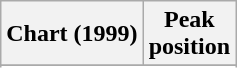<table class="wikitable plainrowheaders">
<tr>
<th>Chart (1999)</th>
<th>Peak<br>position</th>
</tr>
<tr>
</tr>
<tr>
</tr>
</table>
